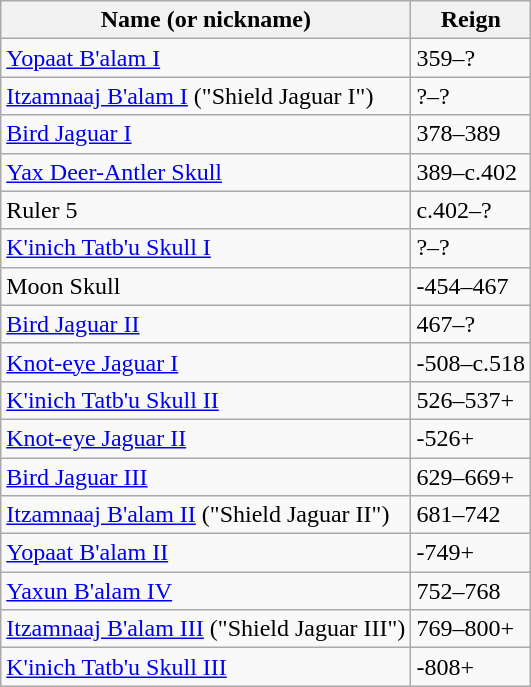<table class="wikitable">
<tr>
<th>Name (or nickname)</th>
<th>Reign</th>
</tr>
<tr>
<td><a href='#'>Yopaat B'alam I</a></td>
<td>359–?</td>
</tr>
<tr>
<td><a href='#'>Itzamnaaj B'alam I</a> ("Shield Jaguar I")</td>
<td>?–?</td>
</tr>
<tr>
<td><a href='#'>Bird Jaguar I</a></td>
<td>378–389</td>
</tr>
<tr>
<td><a href='#'>Yax Deer-Antler Skull</a></td>
<td>389–c.402</td>
</tr>
<tr>
<td>Ruler 5</td>
<td>c.402–?</td>
</tr>
<tr>
<td><a href='#'>K'inich Tatb'u Skull I</a></td>
<td>?–?</td>
</tr>
<tr>
<td>Moon Skull</td>
<td>-454–467</td>
</tr>
<tr>
<td><a href='#'>Bird Jaguar II</a></td>
<td>467–?</td>
</tr>
<tr>
<td><a href='#'>Knot-eye Jaguar I</a></td>
<td>-508–c.518</td>
</tr>
<tr>
<td><a href='#'>K'inich Tatb'u Skull II</a></td>
<td>526–537+</td>
</tr>
<tr>
<td><a href='#'>Knot-eye Jaguar II</a></td>
<td>-526+</td>
</tr>
<tr>
<td><a href='#'>Bird Jaguar III</a></td>
<td>629–669+</td>
</tr>
<tr>
<td><a href='#'>Itzamnaaj B'alam II</a> ("Shield Jaguar II")</td>
<td>681–742</td>
</tr>
<tr>
<td><a href='#'>Yopaat B'alam II</a></td>
<td>-749+</td>
</tr>
<tr>
<td><a href='#'>Yaxun B'alam IV</a></td>
<td>752–768</td>
</tr>
<tr>
<td><a href='#'>Itzamnaaj B'alam III</a> ("Shield Jaguar III")</td>
<td>769–800+</td>
</tr>
<tr>
<td><a href='#'>K'inich Tatb'u Skull III</a></td>
<td>-808+</td>
</tr>
</table>
